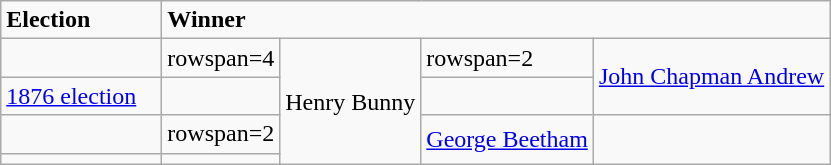<table class=wikitable>
<tr>
<td width=100><strong>Election</strong></td>
<td colspan=4 width=175><strong>Winner</strong></td>
</tr>
<tr>
<td></td>
<td>rowspan=4 </td>
<td rowspan=4>Henry Bunny</td>
<td>rowspan=2 </td>
<td rowspan=2><a href='#'>John Chapman Andrew</a></td>
</tr>
<tr>
<td><a href='#'>1876 election</a></td>
</tr>
<tr>
<td></td>
<td>rowspan=2 </td>
<td rowspan=2><a href='#'>George Beetham</a></td>
</tr>
<tr>
<td></td>
</tr>
</table>
